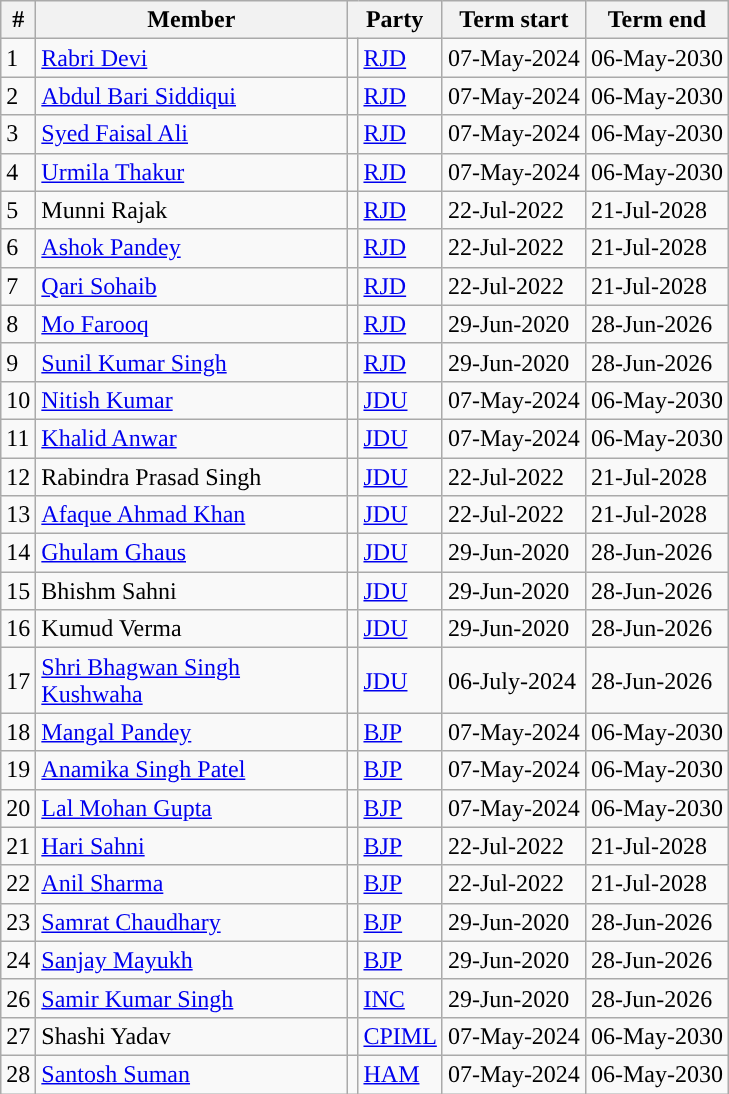<table class="wikitable sortable">
<tr>
<th>#</th>
<th style="width:200px">Member</th>
<th colspan="2">Party</th>
<th>Term start</th>
<th>Term end</th>
</tr>
<tr>
<td>1</td>
<td><a href='#'>Rabri Devi</a></td>
<td style="background-color:"></td>
<td><a href='#'>RJD</a></td>
<td>07-May-2024</td>
<td>06-May-2030</td>
</tr>
<tr>
<td>2</td>
<td><a href='#'>Abdul Bari Siddiqui</a></td>
<td style="background-color:"></td>
<td><a href='#'>RJD</a></td>
<td>07-May-2024</td>
<td>06-May-2030</td>
</tr>
<tr>
<td>3</td>
<td><a href='#'>Syed Faisal Ali</a></td>
<td style="background-color:"></td>
<td><a href='#'>RJD</a></td>
<td>07-May-2024</td>
<td>06-May-2030</td>
</tr>
<tr>
<td>4</td>
<td><a href='#'>Urmila Thakur</a></td>
<td style="background-color:"></td>
<td><a href='#'>RJD</a></td>
<td>07-May-2024</td>
<td>06-May-2030</td>
</tr>
<tr>
<td>5</td>
<td>Munni Rajak</td>
<td style="background-color:"></td>
<td><a href='#'>RJD</a></td>
<td>22-Jul-2022</td>
<td>21-Jul-2028</td>
</tr>
<tr>
<td>6</td>
<td><a href='#'>Ashok Pandey</a></td>
<td style="background-color:"></td>
<td><a href='#'>RJD</a></td>
<td>22-Jul-2022</td>
<td>21-Jul-2028</td>
</tr>
<tr>
<td>7</td>
<td><a href='#'>Qari Sohaib</a></td>
<td style="background-color:"></td>
<td><a href='#'>RJD</a></td>
<td>22-Jul-2022</td>
<td>21-Jul-2028</td>
</tr>
<tr>
<td>8</td>
<td><a href='#'>Mo Farooq</a></td>
<td style="background-color:"></td>
<td><a href='#'>RJD</a></td>
<td>29-Jun-2020</td>
<td>28-Jun-2026</td>
</tr>
<tr>
<td>9</td>
<td><a href='#'>Sunil Kumar Singh</a></td>
<td style="background-color:"></td>
<td><a href='#'>RJD</a></td>
<td>29-Jun-2020</td>
<td>28-Jun-2026</td>
</tr>
<tr>
<td>10</td>
<td><a href='#'>Nitish Kumar</a></td>
<td style="background-color:"></td>
<td><a href='#'>JDU</a></td>
<td>07-May-2024</td>
<td>06-May-2030</td>
</tr>
<tr>
<td>11</td>
<td><a href='#'>Khalid Anwar</a></td>
<td style="background-color:"></td>
<td><a href='#'>JDU</a></td>
<td>07-May-2024</td>
<td>06-May-2030</td>
</tr>
<tr>
<td>12</td>
<td>Rabindra Prasad Singh</td>
<td style="background-color:"></td>
<td><a href='#'>JDU</a></td>
<td>22-Jul-2022</td>
<td>21-Jul-2028</td>
</tr>
<tr>
<td>13</td>
<td><a href='#'>Afaque Ahmad Khan</a></td>
<td style="background-color:"></td>
<td><a href='#'>JDU</a></td>
<td>22-Jul-2022</td>
<td>21-Jul-2028</td>
</tr>
<tr>
<td>14</td>
<td><a href='#'>Ghulam Ghaus</a></td>
<td style="background-color:"></td>
<td><a href='#'>JDU</a></td>
<td>29-Jun-2020</td>
<td>28-Jun-2026</td>
</tr>
<tr>
<td>15</td>
<td>Bhishm Sahni</td>
<td style="background-color:"></td>
<td><a href='#'>JDU</a></td>
<td>29-Jun-2020</td>
<td>28-Jun-2026</td>
</tr>
<tr>
<td>16</td>
<td>Kumud Verma</td>
<td style="background-color:"></td>
<td><a href='#'>JDU</a></td>
<td>29-Jun-2020</td>
<td>28-Jun-2026</td>
</tr>
<tr>
<td>17</td>
<td><a href='#'>Shri Bhagwan Singh Kushwaha</a></td>
<td style="background-color:"></td>
<td><a href='#'>JDU</a></td>
<td>06-July-2024</td>
<td>28-Jun-2026</td>
</tr>
<tr>
<td>18</td>
<td><a href='#'>Mangal Pandey</a></td>
<td style="background-color:"></td>
<td><a href='#'>BJP</a></td>
<td>07-May-2024</td>
<td>06-May-2030</td>
</tr>
<tr>
<td>19</td>
<td><a href='#'>Anamika Singh Patel</a></td>
<td style="background-color:"></td>
<td><a href='#'>BJP</a></td>
<td>07-May-2024</td>
<td>06-May-2030</td>
</tr>
<tr>
<td>20</td>
<td><a href='#'>Lal Mohan Gupta</a></td>
<td style="background-color:"></td>
<td><a href='#'>BJP</a></td>
<td>07-May-2024</td>
<td>06-May-2030</td>
</tr>
<tr>
<td>21</td>
<td><a href='#'>Hari Sahni</a></td>
<td style="background-color:"></td>
<td><a href='#'>BJP</a></td>
<td>22-Jul-2022</td>
<td>21-Jul-2028</td>
</tr>
<tr>
<td>22</td>
<td><a href='#'>Anil Sharma</a></td>
<td style="background-color:"></td>
<td><a href='#'>BJP</a></td>
<td>22-Jul-2022</td>
<td>21-Jul-2028</td>
</tr>
<tr>
<td>23</td>
<td><a href='#'>Samrat Chaudhary</a></td>
<td style="background-color:"></td>
<td><a href='#'>BJP</a></td>
<td>29-Jun-2020</td>
<td>28-Jun-2026</td>
</tr>
<tr>
<td>24</td>
<td><a href='#'>Sanjay Mayukh</a></td>
<td style="background-color:"></td>
<td><a href='#'>BJP</a></td>
<td>29-Jun-2020</td>
<td>28-Jun-2026</td>
</tr>
<tr>
<td>26</td>
<td><a href='#'>Samir Kumar Singh</a></td>
<td style="background-color:"></td>
<td><a href='#'>INC</a></td>
<td>29-Jun-2020</td>
<td>28-Jun-2026</td>
</tr>
<tr>
<td>27</td>
<td>Shashi Yadav</td>
<td style="background-color:"></td>
<td><a href='#'>CPIML</a></td>
<td>07-May-2024</td>
<td>06-May-2030</td>
</tr>
<tr>
<td>28</td>
<td><a href='#'>Santosh Suman</a></td>
<td style="background-color:"></td>
<td><a href='#'>HAM</a></td>
<td>07-May-2024</td>
<td>06-May-2030</td>
</tr>
</table>
